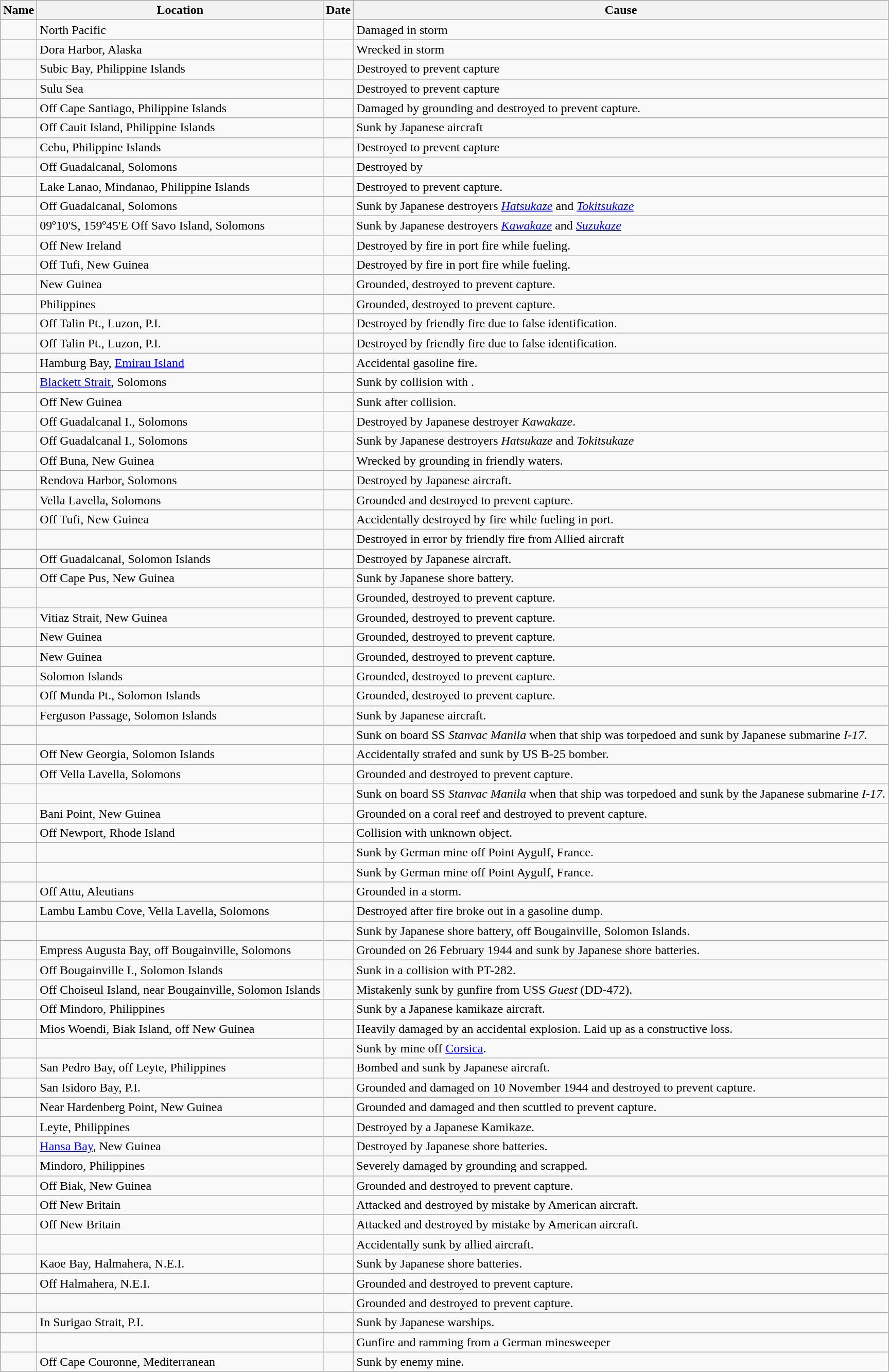<table class="wikitable sortable">
<tr>
<th>Name</th>
<th>Location</th>
<th>Date</th>
<th>Cause</th>
</tr>
<tr>
<td></td>
<td>North Pacific</td>
<td></td>
<td>Damaged in storm</td>
</tr>
<tr>
<td></td>
<td>Dora Harbor, Alaska</td>
<td></td>
<td>Wrecked in storm</td>
</tr>
<tr>
<td></td>
<td>Subic Bay, Philippine Islands</td>
<td></td>
<td>Destroyed to prevent capture</td>
</tr>
<tr>
<td></td>
<td>Sulu Sea</td>
<td></td>
<td>Destroyed to prevent capture</td>
</tr>
<tr>
<td></td>
<td>Off Cape Santiago, Philippine Islands</td>
<td></td>
<td>Damaged by grounding and destroyed to prevent capture.</td>
</tr>
<tr>
<td></td>
<td>Off Cauit Island, Philippine Islands</td>
<td></td>
<td>Sunk by Japanese aircraft</td>
</tr>
<tr>
<td></td>
<td>Cebu, Philippine Islands</td>
<td></td>
<td>Destroyed to prevent capture</td>
</tr>
<tr>
<td></td>
<td>Off Guadalcanal, Solomons</td>
<td></td>
<td>Destroyed by </td>
</tr>
<tr>
<td></td>
<td>Lake Lanao, Mindanao, Philippine Islands</td>
<td></td>
<td>Destroyed to prevent capture.</td>
</tr>
<tr>
<td></td>
<td>Off Guadalcanal, Solomons</td>
<td></td>
<td>Sunk by Japanese destroyers <em><a href='#'>Hatsukaze</a></em> and <em><a href='#'>Tokitsukaze</a></em></td>
</tr>
<tr>
<td></td>
<td>09º10'S, 159º45'E Off Savo Island, Solomons</td>
<td></td>
<td>Sunk by Japanese destroyers <em><a href='#'>Kawakaze</a></em> and <em><a href='#'>Suzukaze</a></em></td>
</tr>
<tr>
<td></td>
<td>Off New Ireland</td>
<td></td>
<td>Destroyed by fire in port fire while fueling.</td>
</tr>
<tr>
<td></td>
<td>Off Tufi, New Guinea</td>
<td></td>
<td>Destroyed by fire in port fire while fueling.</td>
</tr>
<tr>
<td></td>
<td>New Guinea</td>
<td></td>
<td>Grounded, destroyed to prevent capture.</td>
</tr>
<tr>
<td></td>
<td>Philippines</td>
<td></td>
<td>Grounded, destroyed to prevent capture.</td>
</tr>
<tr>
<td></td>
<td>Off Talin Pt., Luzon, P.I.</td>
<td></td>
<td>Destroyed by friendly fire due to false identification.</td>
</tr>
<tr>
<td></td>
<td>Off Talin Pt., Luzon, P.I.</td>
<td></td>
<td>Destroyed by friendly fire due to false identification.</td>
</tr>
<tr>
<td></td>
<td>Hamburg Bay, <a href='#'>Emirau Island</a></td>
<td></td>
<td>Accidental gasoline fire.</td>
</tr>
<tr>
<td></td>
<td><a href='#'>Blackett Strait</a>, Solomons</td>
<td></td>
<td>Sunk by collision with .</td>
</tr>
<tr>
<td></td>
<td>Off New Guinea</td>
<td></td>
<td>Sunk after collision.</td>
</tr>
<tr>
<td></td>
<td>Off Guadalcanal I., Solomons</td>
<td></td>
<td>Destroyed by Japanese destroyer <em>Kawakaze</em>.</td>
</tr>
<tr>
<td></td>
<td>Off Guadalcanal I., Solomons</td>
<td></td>
<td>Sunk by Japanese destroyers <em>Hatsukaze</em> and <em>Tokitsukaze</em></td>
</tr>
<tr>
<td></td>
<td>Off Buna, New Guinea</td>
<td></td>
<td>Wrecked by grounding in friendly waters.</td>
</tr>
<tr>
<td></td>
<td>Rendova Harbor, Solomons</td>
<td></td>
<td>Destroyed by Japanese aircraft.</td>
</tr>
<tr>
<td></td>
<td>Vella Lavella, Solomons</td>
<td></td>
<td>Grounded and destroyed to prevent capture.</td>
</tr>
<tr>
<td></td>
<td>Off Tufi, New Guinea</td>
<td></td>
<td>Accidentally destroyed by fire while fueling in port.</td>
</tr>
<tr>
<td></td>
<td></td>
<td></td>
<td>Destroyed in error by friendly fire from Allied aircraft</td>
</tr>
<tr>
<td></td>
<td>Off Guadalcanal, Solomon Islands</td>
<td></td>
<td>Destroyed by Japanese aircraft.</td>
</tr>
<tr>
<td></td>
<td>Off Cape Pus, New Guinea</td>
<td></td>
<td>Sunk by Japanese shore battery.</td>
</tr>
<tr>
<td></td>
<td></td>
<td></td>
<td>Grounded, destroyed to prevent capture.</td>
</tr>
<tr>
<td></td>
<td>Vitiaz Strait, New Guinea</td>
<td></td>
<td>Grounded, destroyed to prevent capture.</td>
</tr>
<tr>
<td></td>
<td>New Guinea</td>
<td></td>
<td>Grounded, destroyed to prevent capture.</td>
</tr>
<tr>
<td></td>
<td>New Guinea</td>
<td></td>
<td>Grounded, destroyed to prevent capture.</td>
</tr>
<tr>
<td></td>
<td>Solomon Islands</td>
<td></td>
<td>Grounded, destroyed to prevent capture.</td>
</tr>
<tr>
<td></td>
<td>Off Munda Pt., Solomon Islands</td>
<td></td>
<td>Grounded, destroyed to prevent capture.</td>
</tr>
<tr>
<td></td>
<td>Ferguson Passage, Solomon Islands</td>
<td></td>
<td>Sunk by Japanese aircraft.</td>
</tr>
<tr>
<td></td>
<td></td>
<td></td>
<td>Sunk on board SS <em>Stanvac Manila</em> when that ship was torpedoed and sunk by Japanese submarine <em>I-17</em>.</td>
</tr>
<tr>
<td></td>
<td>Off New Georgia, Solomon Islands</td>
<td></td>
<td>Accidentally strafed and sunk by US B-25 bomber.</td>
</tr>
<tr>
<td></td>
<td>Off Vella Lavella, Solomons</td>
<td></td>
<td>Grounded and destroyed to prevent capture.</td>
</tr>
<tr>
<td></td>
<td></td>
<td></td>
<td>Sunk on board SS <em>Stanvac Manila</em> when that ship was torpedoed and sunk by the Japanese submarine <em>I-17</em>.</td>
</tr>
<tr>
<td></td>
<td>Bani Point, New Guinea </td>
<td></td>
<td>Grounded on a coral reef and destroyed to prevent capture.</td>
</tr>
<tr>
<td></td>
<td>Off Newport, Rhode Island </td>
<td></td>
<td>Collision with unknown object.</td>
</tr>
<tr>
<td></td>
<td></td>
<td></td>
<td>Sunk by German mine off Point Aygulf, France.</td>
</tr>
<tr>
<td></td>
<td></td>
<td></td>
<td>Sunk by German mine off Point Aygulf, France.</td>
</tr>
<tr>
<td></td>
<td>Off Attu, Aleutians</td>
<td></td>
<td>Grounded in a storm.</td>
</tr>
<tr>
<td></td>
<td>Lambu Lambu Cove, Vella Lavella, Solomons</td>
<td></td>
<td>Destroyed after fire broke out in a gasoline dump.</td>
</tr>
<tr>
<td></td>
<td></td>
<td></td>
<td>Sunk by Japanese shore battery, off Bougainville, Solomon Islands.</td>
</tr>
<tr>
<td></td>
<td>Empress Augusta Bay, off Bougainville, Solomons</td>
<td></td>
<td>Grounded on 26 February 1944 and sunk by Japanese shore batteries.</td>
</tr>
<tr>
<td></td>
<td>Off Bougainville I., Solomon Islands</td>
<td></td>
<td>Sunk in a collision with PT-282.</td>
</tr>
<tr>
<td></td>
<td>Off Choiseul Island, near Bougainville, Solomon Islands</td>
<td></td>
<td>Mistakenly sunk by gunfire from USS <em>Guest</em> (DD-472).</td>
</tr>
<tr>
<td></td>
<td>Off Mindoro, Philippines</td>
<td></td>
<td>Sunk by a Japanese kamikaze aircraft.</td>
</tr>
<tr>
<td></td>
<td>Mios Woendi, Biak Island, off New Guinea</td>
<td></td>
<td>Heavily damaged by an accidental explosion. Laid up as a constructive loss.</td>
</tr>
<tr>
<td></td>
<td></td>
<td></td>
<td>Sunk by mine off <a href='#'>Corsica</a>.</td>
</tr>
<tr>
<td></td>
<td>San Pedro Bay, off Leyte, Philippines</td>
<td></td>
<td>Bombed and sunk by Japanese aircraft.</td>
</tr>
<tr>
<td></td>
<td>San Isidoro Bay, P.I.</td>
<td></td>
<td>Grounded and damaged on 10 November 1944 and destroyed to prevent capture.</td>
</tr>
<tr>
<td></td>
<td>Near Hardenberg Point, New Guinea</td>
<td></td>
<td>Grounded and damaged and then scuttled to prevent capture.</td>
</tr>
<tr>
<td></td>
<td>  Leyte, Philippines</td>
<td></td>
<td>Destroyed by a Japanese Kamikaze.</td>
</tr>
<tr>
<td></td>
<td><a href='#'>Hansa Bay</a>, New Guinea</td>
<td></td>
<td>Destroyed by Japanese shore batteries.</td>
</tr>
<tr>
<td></td>
<td> Mindoro, Philippines</td>
<td></td>
<td>Severely damaged by grounding and scrapped.</td>
</tr>
<tr>
<td></td>
<td>Off Biak, New Guinea</td>
<td></td>
<td>Grounded and destroyed to prevent capture.</td>
</tr>
<tr>
<td></td>
<td>Off New Britain</td>
<td></td>
<td>Attacked and destroyed by mistake by American aircraft.</td>
</tr>
<tr>
<td></td>
<td>Off New Britain</td>
<td></td>
<td>Attacked and destroyed by mistake by American aircraft.</td>
</tr>
<tr>
<td></td>
<td></td>
<td></td>
<td>Accidentally sunk by allied aircraft.</td>
</tr>
<tr>
<td></td>
<td>Kaoe Bay, Halmahera, N.E.I.</td>
<td></td>
<td>Sunk by Japanese shore batteries.</td>
</tr>
<tr>
<td></td>
<td>Off Halmahera, N.E.I.</td>
<td></td>
<td>Grounded and destroyed to prevent capture.</td>
</tr>
<tr>
<td></td>
<td></td>
<td></td>
<td>Grounded and destroyed to prevent capture.</td>
</tr>
<tr>
<td></td>
<td>In Surigao Strait, P.I.</td>
<td></td>
<td>Sunk by Japanese warships.</td>
</tr>
<tr>
<td></td>
<td></td>
<td></td>
<td>Gunfire and ramming from a German minesweeper</td>
</tr>
<tr>
<td></td>
<td>Off Cape Couronne, Mediterranean</td>
<td></td>
<td>Sunk by enemy mine.</td>
</tr>
</table>
